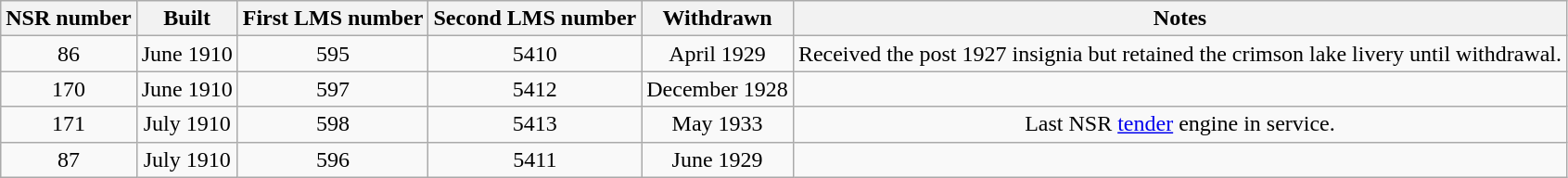<table class="wikitable sortable" border="1" style="text-align: center">
<tr>
<th>NSR number</th>
<th>Built</th>
<th>First LMS number</th>
<th>Second LMS number</th>
<th>Withdrawn</th>
<th>Notes</th>
</tr>
<tr>
<td>86</td>
<td>June 1910</td>
<td>595</td>
<td>5410</td>
<td>April 1929</td>
<td>Received the post 1927 insignia but retained the crimson lake livery until withdrawal.</td>
</tr>
<tr>
<td>170</td>
<td>June 1910</td>
<td>597</td>
<td>5412</td>
<td>December 1928</td>
<td align="left"></td>
</tr>
<tr>
<td>171</td>
<td>July 1910</td>
<td>598</td>
<td>5413</td>
<td>May 1933</td>
<td>Last NSR <a href='#'>tender</a> engine in service.</td>
</tr>
<tr>
<td>87</td>
<td>July 1910</td>
<td>596</td>
<td>5411</td>
<td>June 1929</td>
<td align="left"></td>
</tr>
</table>
